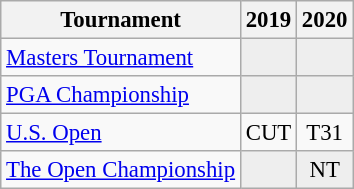<table class="wikitable" style="font-size:95%;text-align:center;">
<tr>
<th>Tournament</th>
<th>2019</th>
<th>2020</th>
</tr>
<tr>
<td align=left><a href='#'>Masters Tournament</a></td>
<td style="background:#eeeeee;"></td>
<td style="background:#eeeeee;"></td>
</tr>
<tr>
<td align=left><a href='#'>PGA Championship</a></td>
<td style="background:#eeeeee;"></td>
<td style="background:#eeeeee;"></td>
</tr>
<tr>
<td align=left><a href='#'>U.S. Open</a></td>
<td>CUT</td>
<td>T31</td>
</tr>
<tr>
<td align=left><a href='#'>The Open Championship</a></td>
<td style="background:#eeeeee;"></td>
<td style="background:#eeeeee;">NT</td>
</tr>
</table>
